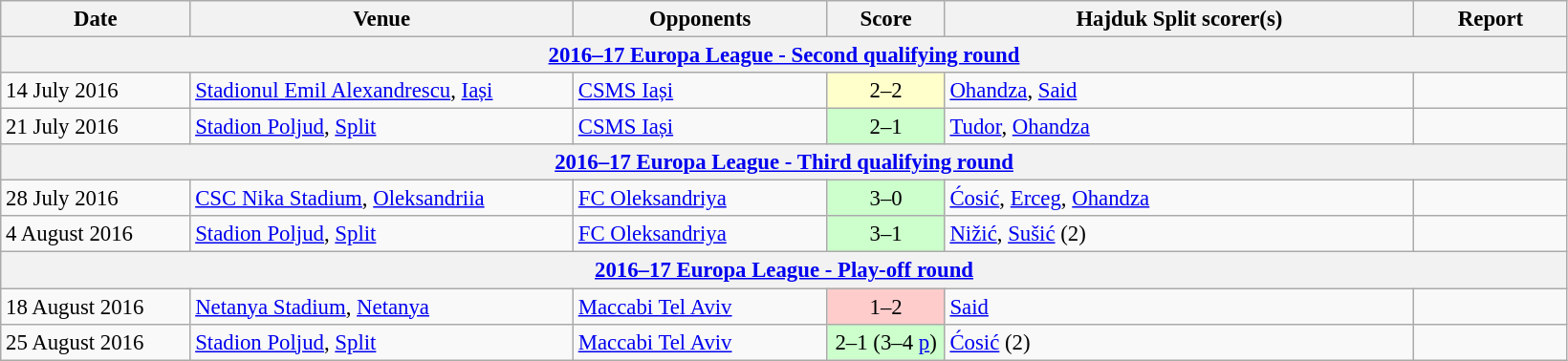<table class="wikitable" style="font-size:95%;">
<tr>
<th width=125>Date</th>
<th width=260>Venue</th>
<th width=170>Opponents</th>
<th width= 75>Score</th>
<th width=320>Hajduk Split scorer(s)</th>
<th width=100>Report</th>
</tr>
<tr>
<th colspan=7><a href='#'>2016–17 Europa League - Second qualifying round</a></th>
</tr>
<tr>
<td>14 July 2016</td>
<td><a href='#'>Stadionul Emil Alexandrescu</a>, <a href='#'>Iași</a></td>
<td> <a href='#'>CSMS Iași</a></td>
<td align=center bgcolor=#FFFFCC>2–2</td>
<td><a href='#'>Ohandza</a>, <a href='#'>Said</a></td>
<td></td>
</tr>
<tr>
<td>21 July 2016</td>
<td><a href='#'>Stadion Poljud</a>, <a href='#'>Split</a></td>
<td> <a href='#'>CSMS Iași</a></td>
<td align=center bgcolor=#CCFFCC>2–1</td>
<td><a href='#'>Tudor</a>, <a href='#'>Ohandza</a></td>
<td></td>
</tr>
<tr>
<th colspan=7><a href='#'>2016–17 Europa League - Third qualifying round</a></th>
</tr>
<tr>
<td>28 July 2016</td>
<td><a href='#'>CSC Nika Stadium</a>, <a href='#'>Oleksandriia</a></td>
<td> <a href='#'>FC Oleksandriya</a></td>
<td align=center bgcolor=#CCFFCC>3–0</td>
<td><a href='#'>Ćosić</a>, <a href='#'>Erceg</a>, <a href='#'>Ohandza</a></td>
<td></td>
</tr>
<tr>
<td>4 August 2016</td>
<td><a href='#'>Stadion Poljud</a>, <a href='#'>Split</a></td>
<td> <a href='#'>FC Oleksandriya</a></td>
<td align=center bgcolor=#CCFFCC>3–1</td>
<td><a href='#'>Nižić</a>, <a href='#'>Sušić</a> (2)</td>
<td></td>
</tr>
<tr>
<th colspan=7><a href='#'>2016–17 Europa League - Play-off round</a></th>
</tr>
<tr>
<td>18 August 2016</td>
<td><a href='#'>Netanya Stadium</a>, <a href='#'>Netanya</a></td>
<td> <a href='#'>Maccabi Tel Aviv</a></td>
<td align=center bgcolor=#FFCCCC>1–2</td>
<td><a href='#'>Said</a></td>
<td></td>
</tr>
<tr>
<td>25 August 2016</td>
<td><a href='#'>Stadion Poljud</a>, <a href='#'>Split</a></td>
<td> <a href='#'>Maccabi Tel Aviv</a></td>
<td align=center bgcolor=#CCFFCC>2–1 (3–4 <a href='#'>p</a>)</td>
<td><a href='#'>Ćosić</a> (2)</td>
<td></td>
</tr>
</table>
